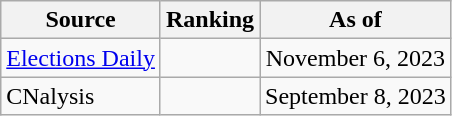<table class="wikitable" style="text-align:center">
<tr>
<th>Source</th>
<th>Ranking</th>
<th>As of</th>
</tr>
<tr>
<td align=left><a href='#'>Elections Daily</a></td>
<td></td>
<td>November 6, 2023</td>
</tr>
<tr>
<td align=left>CNalysis</td>
<td></td>
<td>September 8, 2023</td>
</tr>
</table>
